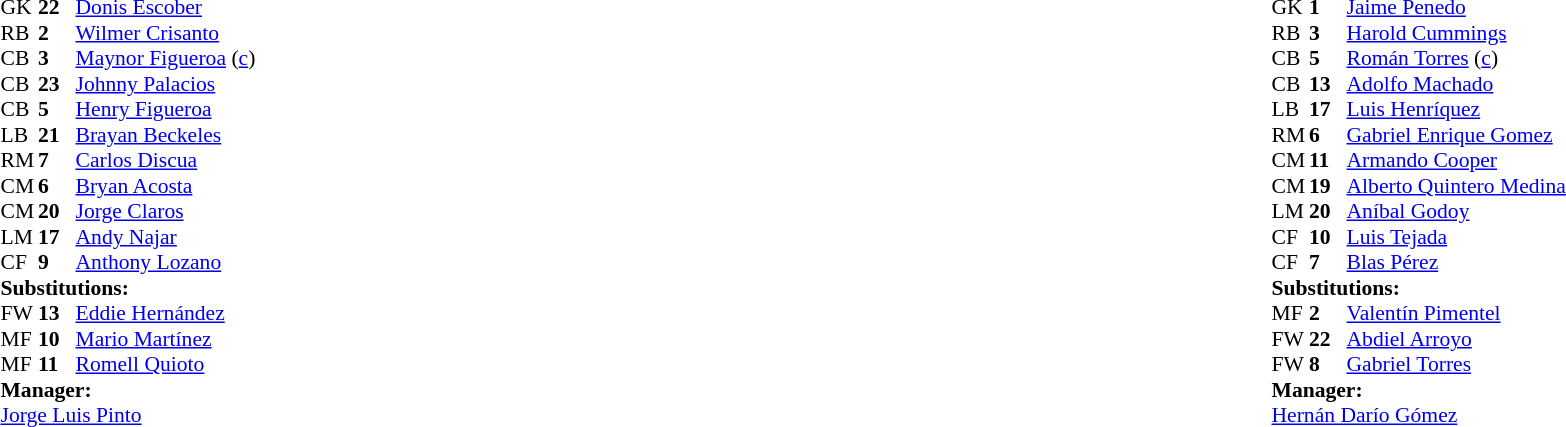<table width="100%">
<tr>
<td valign="top" width="50%"><br><table style="font-size: 90%" cellspacing="0" cellpadding="0">
<tr>
<th width="25"></th>
<th width="25"></th>
</tr>
<tr>
<td>GK</td>
<td><strong>22</strong></td>
<td><a href='#'>Donis Escober</a></td>
</tr>
<tr>
<td>RB</td>
<td><strong>2</strong></td>
<td><a href='#'>Wilmer Crisanto</a></td>
</tr>
<tr>
<td>CB</td>
<td><strong>3</strong></td>
<td><a href='#'>Maynor Figueroa</a> (<a href='#'>c</a>)</td>
</tr>
<tr>
<td>CB</td>
<td><strong>23</strong></td>
<td><a href='#'>Johnny Palacios</a></td>
</tr>
<tr>
<td>CB</td>
<td><strong>5</strong></td>
<td><a href='#'>Henry Figueroa</a></td>
<td></td>
<td></td>
</tr>
<tr>
<td>LB</td>
<td><strong>21</strong></td>
<td><a href='#'>Brayan Beckeles</a></td>
<td></td>
</tr>
<tr>
<td>RM</td>
<td><strong>7</strong></td>
<td><a href='#'>Carlos Discua</a></td>
<td></td>
<td></td>
</tr>
<tr>
<td>CM</td>
<td><strong>6</strong></td>
<td><a href='#'>Bryan Acosta</a></td>
<td></td>
<td></td>
</tr>
<tr>
<td>CM</td>
<td><strong>20</strong></td>
<td><a href='#'>Jorge Claros</a></td>
<td></td>
</tr>
<tr>
<td>LM</td>
<td><strong>17</strong></td>
<td><a href='#'>Andy Najar</a></td>
</tr>
<tr>
<td>CF</td>
<td><strong>9</strong></td>
<td><a href='#'>Anthony Lozano</a></td>
</tr>
<tr>
<td colspan=3><strong>Substitutions:</strong></td>
</tr>
<tr>
<td>FW</td>
<td><strong>13</strong></td>
<td><a href='#'>Eddie Hernández</a></td>
<td></td>
<td></td>
</tr>
<tr>
<td>MF</td>
<td><strong>10</strong></td>
<td><a href='#'>Mario Martínez</a></td>
<td></td>
<td></td>
</tr>
<tr>
<td>MF</td>
<td><strong>11</strong></td>
<td><a href='#'>Romell Quioto</a></td>
<td></td>
<td></td>
</tr>
<tr>
<td colspan=3><strong>Manager:</strong></td>
</tr>
<tr>
<td colspan=3> <a href='#'>Jorge Luis Pinto</a></td>
</tr>
</table>
</td>
<td valign="top"></td>
<td valign="top" width="50%"><br><table style="font-size: 90%" cellspacing="0" cellpadding="0" align="center">
<tr>
<th width=25></th>
<th width=25></th>
</tr>
<tr>
<td>GK</td>
<td><strong>1</strong></td>
<td><a href='#'>Jaime Penedo</a></td>
</tr>
<tr>
<td>RB</td>
<td><strong>3</strong></td>
<td><a href='#'>Harold Cummings</a></td>
</tr>
<tr>
<td>CB</td>
<td><strong>5</strong></td>
<td><a href='#'>Román Torres</a> (<a href='#'>c</a>)</td>
</tr>
<tr>
<td>CB</td>
<td><strong>13</strong></td>
<td><a href='#'>Adolfo Machado</a></td>
<td></td>
</tr>
<tr>
<td>LB</td>
<td><strong>17</strong></td>
<td><a href='#'>Luis Henríquez</a></td>
<td></td>
</tr>
<tr>
<td>RM</td>
<td><strong>6</strong></td>
<td><a href='#'>Gabriel Enrique Gomez</a></td>
<td></td>
<td></td>
</tr>
<tr>
<td>CM</td>
<td><strong>11</strong></td>
<td><a href='#'>Armando Cooper</a></td>
<td></td>
</tr>
<tr>
<td>CM</td>
<td><strong>19</strong></td>
<td><a href='#'>Alberto Quintero Medina</a></td>
<td></td>
<td></td>
</tr>
<tr>
<td>LM</td>
<td><strong>20</strong></td>
<td><a href='#'>Aníbal Godoy</a></td>
</tr>
<tr>
<td>CF</td>
<td><strong>10</strong></td>
<td><a href='#'>Luis Tejada</a></td>
<td></td>
<td></td>
</tr>
<tr>
<td>CF</td>
<td><strong>7</strong></td>
<td><a href='#'>Blas Pérez</a></td>
</tr>
<tr>
<td colspan=3><strong>Substitutions:</strong></td>
</tr>
<tr>
<td>MF</td>
<td><strong>2</strong></td>
<td><a href='#'>Valentín Pimentel</a></td>
<td></td>
<td></td>
</tr>
<tr>
<td>FW</td>
<td><strong>22</strong></td>
<td><a href='#'>Abdiel Arroyo</a></td>
<td></td>
<td></td>
</tr>
<tr>
<td>FW</td>
<td><strong>8</strong></td>
<td><a href='#'>Gabriel Torres</a></td>
<td></td>
<td></td>
</tr>
<tr>
<td colspan=3><strong>Manager:</strong></td>
</tr>
<tr>
<td colspan=3> <a href='#'>Hernán Darío Gómez</a></td>
</tr>
</table>
</td>
</tr>
</table>
